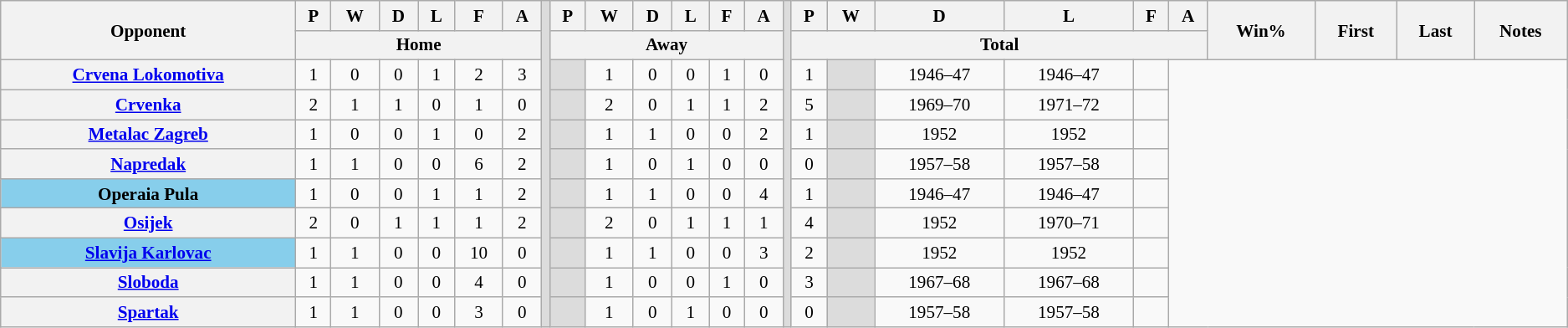<table class="wikitable plainrowheaders sortable" style="font-size: 88%; text-align: center">
<tr>
<th scope=col rowspan=2>Opponent</th>
<th scope=col>P</th>
<th scope=col>W</th>
<th scope=col>D</th>
<th scope=col>L</th>
<th scope=col>F</th>
<th scope=col>A</th>
<th scope=col width=0.1% rowspan=41 style="background: #DCDCDC" class="unsortable"></th>
<th scope=col>P</th>
<th scope=col>W</th>
<th scope=col>D</th>
<th scope=col>L</th>
<th scope=col>F</th>
<th scope=col>A</th>
<th scope=col width=0.1% rowspan=41 style="background: #DCDCDC" class="unsortable"></th>
<th scope=col>P</th>
<th scope=col>W</th>
<th scope=col>D</th>
<th scope=col>L</th>
<th scope=col>F</th>
<th scope=col>A</th>
<th scope=col rowspan=2>Win%</th>
<th scope=col rowspan=2>First</th>
<th scope=col rowspan=2>Last</th>
<th scope=col rowspan=2 class="unsortable">Notes</th>
</tr>
<tr class="unsortable">
<th colspan=6>Home</th>
<th colspan=6>Away</th>
<th colspan=6>Total</th>
</tr>
<tr>
<th scope=row><a href='#'>Crvena Lokomotiva</a></th>
<td>1</td>
<td>0</td>
<td>0</td>
<td>1</td>
<td>2</td>
<td>3</td>
<td style="background: #DCDCDC"></td>
<td>1</td>
<td>0</td>
<td>0</td>
<td>1</td>
<td>0</td>
<td>1</td>
<td style="background: #DCDCDC"><br></td>
<td>1946–47</td>
<td>1946–47</td>
<td></td>
</tr>
<tr>
<th scope=row><a href='#'>Crvenka</a></th>
<td>2</td>
<td>1</td>
<td>1</td>
<td>0</td>
<td>1</td>
<td>0</td>
<td style="background: #DCDCDC"></td>
<td>2</td>
<td>0</td>
<td>1</td>
<td>1</td>
<td>2</td>
<td>5</td>
<td style="background: #DCDCDC"><br></td>
<td>1969–70</td>
<td>1971–72</td>
<td></td>
</tr>
<tr>
<th scope=row><a href='#'>Metalac Zagreb</a></th>
<td>1</td>
<td>0</td>
<td>0</td>
<td>1</td>
<td>0</td>
<td>2</td>
<td style="background: #DCDCDC"></td>
<td>1</td>
<td>1</td>
<td>0</td>
<td>0</td>
<td>2</td>
<td>1</td>
<td style="background: #DCDCDC"><br></td>
<td>1952</td>
<td>1952</td>
<td></td>
</tr>
<tr>
<th scope=row><a href='#'>Napredak</a></th>
<td>1</td>
<td>1</td>
<td>0</td>
<td>0</td>
<td>6</td>
<td>2</td>
<td style="background: #DCDCDC"></td>
<td>1</td>
<td>0</td>
<td>1</td>
<td>0</td>
<td>0</td>
<td>0</td>
<td style="background: #DCDCDC"><br></td>
<td>1957–58</td>
<td>1957–58</td>
<td></td>
</tr>
<tr>
<th scope=row style=background:#87ceeb>Operaia Pula </th>
<td>1</td>
<td>0</td>
<td>0</td>
<td>1</td>
<td>1</td>
<td>2</td>
<td style="background: #DCDCDC"></td>
<td>1</td>
<td>1</td>
<td>0</td>
<td>0</td>
<td>4</td>
<td>1</td>
<td style="background: #DCDCDC"><br></td>
<td>1946–47</td>
<td>1946–47</td>
<td></td>
</tr>
<tr>
<th scope=row><a href='#'>Osijek</a></th>
<td>2</td>
<td>0</td>
<td>1</td>
<td>1</td>
<td>1</td>
<td>2</td>
<td style="background: #DCDCDC"></td>
<td>2</td>
<td>0</td>
<td>1</td>
<td>1</td>
<td>1</td>
<td>4</td>
<td style="background: #DCDCDC"><br></td>
<td>1952</td>
<td>1970–71</td>
<td></td>
</tr>
<tr>
<th scope=row style=background:#87ceeb><a href='#'>Slavija Karlovac</a> </th>
<td>1</td>
<td>1</td>
<td>0</td>
<td>0</td>
<td>10</td>
<td>0</td>
<td style="background: #DCDCDC"></td>
<td>1</td>
<td>1</td>
<td>0</td>
<td>0</td>
<td>3</td>
<td>2</td>
<td style="background: #DCDCDC"><br></td>
<td>1952</td>
<td>1952</td>
<td></td>
</tr>
<tr>
<th scope=row><a href='#'>Sloboda</a></th>
<td>1</td>
<td>1</td>
<td>0</td>
<td>0</td>
<td>4</td>
<td>0</td>
<td style="background: #DCDCDC"></td>
<td>1</td>
<td>0</td>
<td>0</td>
<td>1</td>
<td>0</td>
<td>3</td>
<td style="background: #DCDCDC"><br></td>
<td>1967–68</td>
<td>1967–68</td>
<td></td>
</tr>
<tr>
<th scope=row><a href='#'>Spartak</a></th>
<td>1</td>
<td>1</td>
<td>0</td>
<td>0</td>
<td>3</td>
<td>0</td>
<td style="background: #DCDCDC"></td>
<td>1</td>
<td>0</td>
<td>1</td>
<td>0</td>
<td>0</td>
<td>0</td>
<td style="background: #DCDCDC"><br></td>
<td>1957–58</td>
<td>1957–58</td>
<td></td>
</tr>
</table>
